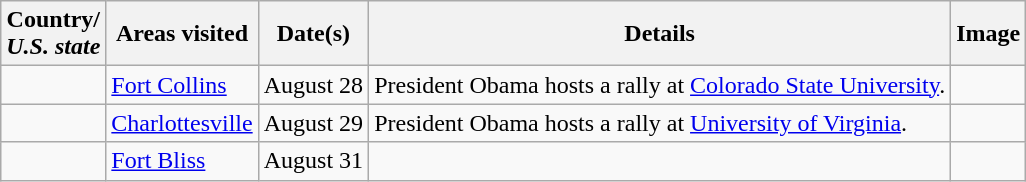<table class="wikitable">
<tr>
<th>Country/<br><em>U.S. state</em></th>
<th>Areas visited</th>
<th>Date(s)</th>
<th>Details</th>
<th>Image</th>
</tr>
<tr>
<td><em></em></td>
<td><a href='#'>Fort Collins</a></td>
<td>August 28</td>
<td>President Obama hosts a rally at <a href='#'>Colorado State University</a>.</td>
<td></td>
</tr>
<tr>
<td><em></em></td>
<td><a href='#'>Charlottesville</a></td>
<td>August 29</td>
<td>President Obama hosts a rally at <a href='#'>University of Virginia</a>.</td>
<td></td>
</tr>
<tr>
<td><em></em></td>
<td><a href='#'>Fort Bliss</a></td>
<td>August 31</td>
<td></td>
<td></td>
</tr>
</table>
